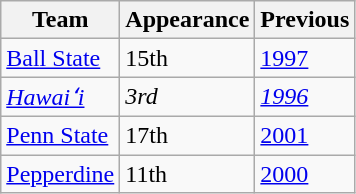<table class="wikitable sortable">
<tr>
<th>Team</th>
<th>Appearance</th>
<th>Previous</th>
</tr>
<tr>
<td><a href='#'>Ball State</a></td>
<td>15th</td>
<td><a href='#'>1997</a></td>
</tr>
<tr>
<td><em><a href='#'>Hawaiʻi</a></em></td>
<td><em>3rd</em></td>
<td><em><a href='#'>1996</a></em></td>
</tr>
<tr>
<td><a href='#'>Penn State</a></td>
<td>17th</td>
<td><a href='#'>2001</a></td>
</tr>
<tr>
<td><a href='#'>Pepperdine</a></td>
<td>11th</td>
<td><a href='#'>2000</a></td>
</tr>
</table>
